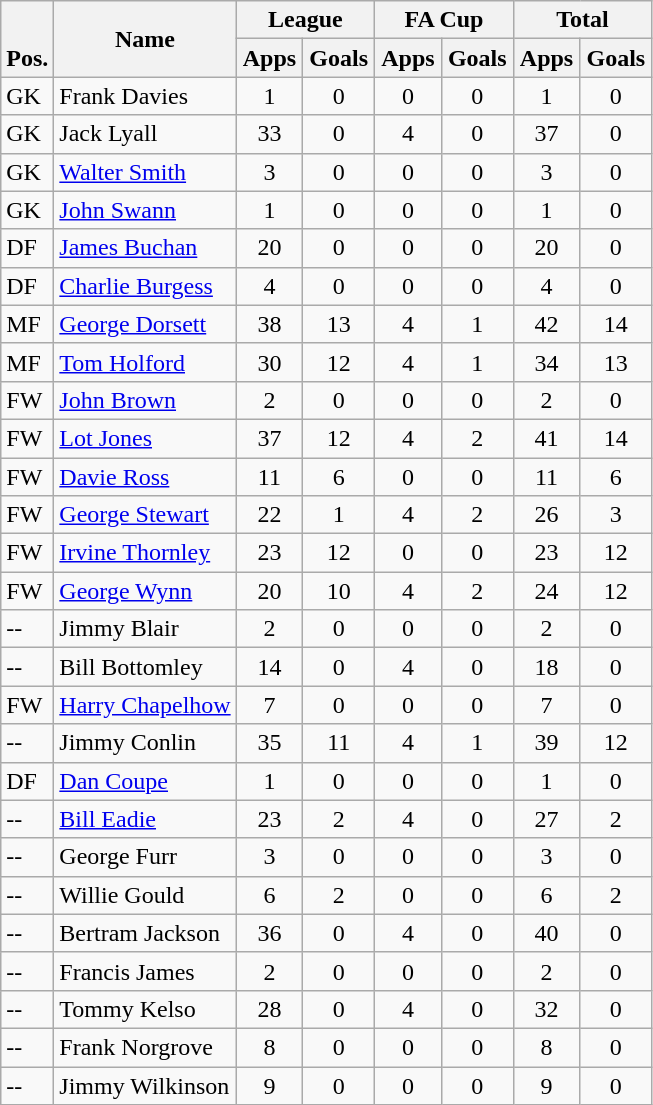<table class="wikitable" style="text-align:center">
<tr>
<th rowspan="2" valign="bottom">Pos.</th>
<th rowspan="2">Name</th>
<th colspan="2" width="85">League</th>
<th colspan="2" width="85">FA Cup</th>
<th colspan="2" width="85">Total</th>
</tr>
<tr>
<th>Apps</th>
<th>Goals</th>
<th>Apps</th>
<th>Goals</th>
<th>Apps</th>
<th>Goals</th>
</tr>
<tr>
<td align="left">GK</td>
<td align="left">Frank Davies</td>
<td>1</td>
<td>0</td>
<td>0</td>
<td>0</td>
<td>1</td>
<td>0</td>
</tr>
<tr>
<td align="left">GK</td>
<td align="left">Jack Lyall</td>
<td>33</td>
<td>0</td>
<td>4</td>
<td>0</td>
<td>37</td>
<td>0</td>
</tr>
<tr>
<td align="left">GK</td>
<td align="left"> <a href='#'>Walter Smith</a></td>
<td>3</td>
<td>0</td>
<td>0</td>
<td>0</td>
<td>3</td>
<td>0</td>
</tr>
<tr>
<td align="left">GK</td>
<td align="left"> <a href='#'>John Swann</a></td>
<td>1</td>
<td>0</td>
<td>0</td>
<td>0</td>
<td>1</td>
<td>0</td>
</tr>
<tr>
<td align="left">DF</td>
<td align="left"> <a href='#'>James Buchan</a></td>
<td>20</td>
<td>0</td>
<td>0</td>
<td>0</td>
<td>20</td>
<td>0</td>
</tr>
<tr>
<td align="left">DF</td>
<td align="left"> <a href='#'>Charlie Burgess</a></td>
<td>4</td>
<td>0</td>
<td>0</td>
<td>0</td>
<td>4</td>
<td>0</td>
</tr>
<tr>
<td align="left">MF</td>
<td align="left"> <a href='#'>George Dorsett</a></td>
<td>38</td>
<td>13</td>
<td>4</td>
<td>1</td>
<td>42</td>
<td>14</td>
</tr>
<tr>
<td align="left">MF</td>
<td align="left"> <a href='#'>Tom Holford</a></td>
<td>30</td>
<td>12</td>
<td>4</td>
<td>1</td>
<td>34</td>
<td>13</td>
</tr>
<tr>
<td align="left">FW</td>
<td align="left"> <a href='#'>John Brown</a></td>
<td>2</td>
<td>0</td>
<td>0</td>
<td>0</td>
<td>2</td>
<td>0</td>
</tr>
<tr>
<td align="left">FW</td>
<td align="left"> <a href='#'>Lot Jones</a></td>
<td>37</td>
<td>12</td>
<td>4</td>
<td>2</td>
<td>41</td>
<td>14</td>
</tr>
<tr>
<td align="left">FW</td>
<td align="left"> <a href='#'>Davie Ross</a></td>
<td>11</td>
<td>6</td>
<td>0</td>
<td>0</td>
<td>11</td>
<td>6</td>
</tr>
<tr>
<td align="left">FW</td>
<td align="left"> <a href='#'>George Stewart</a></td>
<td>22</td>
<td>1</td>
<td>4</td>
<td>2</td>
<td>26</td>
<td>3</td>
</tr>
<tr>
<td align="left">FW</td>
<td align="left"> <a href='#'>Irvine Thornley</a></td>
<td>23</td>
<td>12</td>
<td>0</td>
<td>0</td>
<td>23</td>
<td>12</td>
</tr>
<tr>
<td align="left">FW</td>
<td align="left"> <a href='#'>George Wynn</a></td>
<td>20</td>
<td>10</td>
<td>4</td>
<td>2</td>
<td>24</td>
<td>12</td>
</tr>
<tr>
<td align="left">--</td>
<td align="left">Jimmy Blair</td>
<td>2</td>
<td>0</td>
<td>0</td>
<td>0</td>
<td>2</td>
<td>0</td>
</tr>
<tr>
<td align="left">--</td>
<td align="left">Bill Bottomley</td>
<td>14</td>
<td>0</td>
<td>4</td>
<td>0</td>
<td>18</td>
<td>0</td>
</tr>
<tr>
<td align="left">FW</td>
<td align="left"> <a href='#'>Harry Chapelhow</a></td>
<td>7</td>
<td>0</td>
<td>0</td>
<td>0</td>
<td>7</td>
<td>0</td>
</tr>
<tr>
<td align="left">--</td>
<td align="left">Jimmy Conlin</td>
<td>35</td>
<td>11</td>
<td>4</td>
<td>1</td>
<td>39</td>
<td>12</td>
</tr>
<tr>
<td align="left">DF</td>
<td align="left"> <a href='#'>Dan Coupe</a></td>
<td>1</td>
<td>0</td>
<td>0</td>
<td>0</td>
<td>1</td>
<td>0</td>
</tr>
<tr>
<td align="left">--</td>
<td align="left"> <a href='#'>Bill Eadie</a></td>
<td>23</td>
<td>2</td>
<td>4</td>
<td>0</td>
<td>27</td>
<td>2</td>
</tr>
<tr>
<td align="left">--</td>
<td align="left">George Furr</td>
<td>3</td>
<td>0</td>
<td>0</td>
<td>0</td>
<td>3</td>
<td>0</td>
</tr>
<tr>
<td align="left">--</td>
<td align="left">Willie Gould</td>
<td>6</td>
<td>2</td>
<td>0</td>
<td>0</td>
<td>6</td>
<td>2</td>
</tr>
<tr>
<td align="left">--</td>
<td align="left">Bertram Jackson</td>
<td>36</td>
<td>0</td>
<td>4</td>
<td>0</td>
<td>40</td>
<td>0</td>
</tr>
<tr>
<td align="left">--</td>
<td align="left">Francis James</td>
<td>2</td>
<td>0</td>
<td>0</td>
<td>0</td>
<td>2</td>
<td>0</td>
</tr>
<tr>
<td align="left">--</td>
<td align="left">Tommy Kelso</td>
<td>28</td>
<td>0</td>
<td>4</td>
<td>0</td>
<td>32</td>
<td>0</td>
</tr>
<tr>
<td align="left">--</td>
<td align="left">Frank Norgrove</td>
<td>8</td>
<td>0</td>
<td>0</td>
<td>0</td>
<td>8</td>
<td>0</td>
</tr>
<tr>
<td align="left">--</td>
<td align="left">Jimmy Wilkinson</td>
<td>9</td>
<td>0</td>
<td>0</td>
<td>0</td>
<td>9</td>
<td>0</td>
</tr>
</table>
